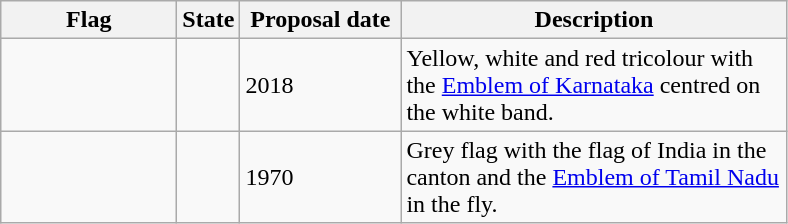<table class="wikitable sortable">
<tr>
<th class="unsortable" style="width:110px;">Flag</th>
<th>State</th>
<th style="width:100px;">Proposal date</th>
<th class="unsortable" style="width:250px;">Description</th>
</tr>
<tr>
<td></td>
<td></td>
<td>2018</td>
<td>Yellow, white and red tricolour with the <a href='#'>Emblem of Karnataka</a> centred on the white band.</td>
</tr>
<tr>
<td></td>
<td></td>
<td>1970</td>
<td>Grey flag with the flag of India in the canton and the <a href='#'>Emblem of Tamil Nadu</a> in the fly.</td>
</tr>
</table>
